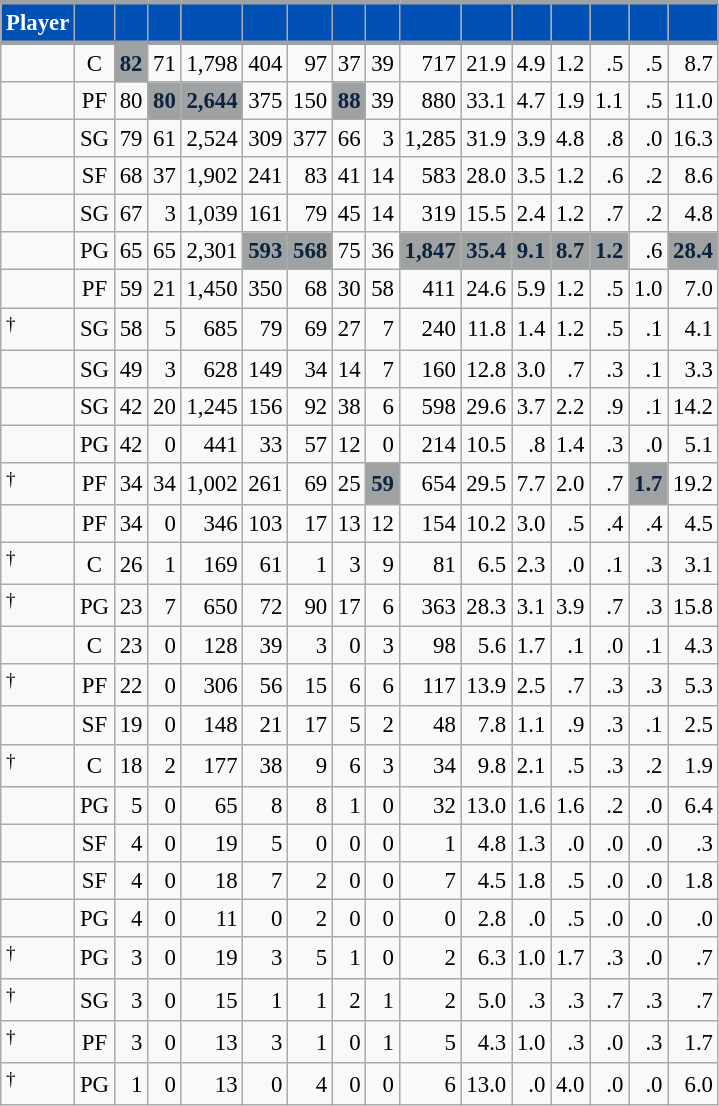<table class="wikitable sortable" style="font-size: 95%; text-align:right;">
<tr>
<th style="background:#0050B5; color:#FFFFFF; border-top:#9EA2A2 3px solid; border-bottom:#9EA2A2 3px solid;">Player</th>
<th style="background:#0050B5; color:#FFFFFF; border-top:#9EA2A2 3px solid; border-bottom:#9EA2A2 3px solid;"></th>
<th style="background:#0050B5; color:#FFFFFF; border-top:#9EA2A2 3px solid; border-bottom:#9EA2A2 3px solid;"></th>
<th style="background:#0050B5; color:#FFFFFF; border-top:#9EA2A2 3px solid; border-bottom:#9EA2A2 3px solid;"></th>
<th style="background:#0050B5; color:#FFFFFF; border-top:#9EA2A2 3px solid; border-bottom:#9EA2A2 3px solid;"></th>
<th style="background:#0050B5; color:#FFFFFF; border-top:#9EA2A2 3px solid; border-bottom:#9EA2A2 3px solid;"></th>
<th style="background:#0050B5; color:#FFFFFF; border-top:#9EA2A2 3px solid; border-bottom:#9EA2A2 3px solid;"></th>
<th style="background:#0050B5; color:#FFFFFF; border-top:#9EA2A2 3px solid; border-bottom:#9EA2A2 3px solid;"></th>
<th style="background:#0050B5; color:#FFFFFF; border-top:#9EA2A2 3px solid; border-bottom:#9EA2A2 3px solid;"></th>
<th style="background:#0050B5; color:#FFFFFF; border-top:#9EA2A2 3px solid; border-bottom:#9EA2A2 3px solid;"></th>
<th style="background:#0050B5; color:#FFFFFF; border-top:#9EA2A2 3px solid; border-bottom:#9EA2A2 3px solid;"></th>
<th style="background:#0050B5; color:#FFFFFF; border-top:#9EA2A2 3px solid; border-bottom:#9EA2A2 3px solid;"></th>
<th style="background:#0050B5; color:#FFFFFF; border-top:#9EA2A2 3px solid; border-bottom:#9EA2A2 3px solid;"></th>
<th style="background:#0050B5; color:#FFFFFF; border-top:#9EA2A2 3px solid; border-bottom:#9EA2A2 3px solid;"></th>
<th style="background:#0050B5; color:#FFFFFF; border-top:#9EA2A2 3px solid; border-bottom:#9EA2A2 3px solid;"></th>
<th style="background:#0050B5; color:#FFFFFF; border-top:#9EA2A2 3px solid; border-bottom:#9EA2A2 3px solid;"></th>
</tr>
<tr>
<td style="text-align:left;"></td>
<td style="text-align:center;">C</td>
<td style="background:#9EA2A2; color:#0C2340;"><strong>82</strong></td>
<td>71</td>
<td>1,798</td>
<td>404</td>
<td>97</td>
<td>37</td>
<td>39</td>
<td>717</td>
<td>21.9</td>
<td>4.9</td>
<td>1.2</td>
<td>.5</td>
<td>.5</td>
<td>8.7</td>
</tr>
<tr>
<td style="text-align:left;"></td>
<td style="text-align:center;">PF</td>
<td>80</td>
<td style="background:#9EA2A2; color:#0C2340;"><strong>80</strong></td>
<td style="background:#9EA2A2; color:#0C2340;"><strong>2,644</strong></td>
<td>375</td>
<td>150</td>
<td style="background:#9EA2A2; color:#0C2340;"><strong>88</strong></td>
<td>39</td>
<td>880</td>
<td>33.1</td>
<td>4.7</td>
<td>1.9</td>
<td>1.1</td>
<td>.5</td>
<td>11.0</td>
</tr>
<tr>
<td style="text-align:left;"></td>
<td style="text-align:center;">SG</td>
<td>79</td>
<td>61</td>
<td>2,524</td>
<td>309</td>
<td>377</td>
<td>66</td>
<td>3</td>
<td>1,285</td>
<td>31.9</td>
<td>3.9</td>
<td>4.8</td>
<td>.8</td>
<td>.0</td>
<td>16.3</td>
</tr>
<tr>
<td style="text-align:left;"></td>
<td style="text-align:center;">SF</td>
<td>68</td>
<td>37</td>
<td>1,902</td>
<td>241</td>
<td>83</td>
<td>41</td>
<td>14</td>
<td>583</td>
<td>28.0</td>
<td>3.5</td>
<td>1.2</td>
<td>.6</td>
<td>.2</td>
<td>8.6</td>
</tr>
<tr>
<td style="text-align:left;"></td>
<td style="text-align:center;">SG</td>
<td>67</td>
<td>3</td>
<td>1,039</td>
<td>161</td>
<td>79</td>
<td>45</td>
<td>14</td>
<td>319</td>
<td>15.5</td>
<td>2.4</td>
<td>1.2</td>
<td>.7</td>
<td>.2</td>
<td>4.8</td>
</tr>
<tr>
<td style="text-align:left;"></td>
<td style="text-align:center;">PG</td>
<td>65</td>
<td>65</td>
<td>2,301</td>
<td style="background:#9EA2A2; color:#0C2340;"><strong>593</strong></td>
<td style="background:#9EA2A2; color:#0C2340;"><strong>568</strong></td>
<td>75</td>
<td>36</td>
<td style="background:#9EA2A2; color:#0C2340;"><strong>1,847</strong></td>
<td style="background:#9EA2A2; color:#0C2340;"><strong>35.4</strong></td>
<td style="background:#9EA2A2; color:#0C2340;"><strong>9.1</strong></td>
<td style="background:#9EA2A2; color:#0C2340;"><strong>8.7</strong></td>
<td style="background:#9EA2A2; color:#0C2340;"><strong>1.2</strong></td>
<td>.6</td>
<td style="background:#9EA2A2; color:#0C2340;"><strong>28.4</strong></td>
</tr>
<tr>
<td style="text-align:left;"></td>
<td style="text-align:center;">PF</td>
<td>59</td>
<td>21</td>
<td>1,450</td>
<td>350</td>
<td>68</td>
<td>30</td>
<td>58</td>
<td>411</td>
<td>24.6</td>
<td>5.9</td>
<td>1.2</td>
<td>.5</td>
<td>1.0</td>
<td>7.0</td>
</tr>
<tr>
<td style="text-align:left;"><sup>†</sup></td>
<td style="text-align:center;">SG</td>
<td>58</td>
<td>5</td>
<td>685</td>
<td>79</td>
<td>69</td>
<td>27</td>
<td>7</td>
<td>240</td>
<td>11.8</td>
<td>1.4</td>
<td>1.2</td>
<td>.5</td>
<td>.1</td>
<td>4.1</td>
</tr>
<tr>
<td style="text-align:left;"></td>
<td style="text-align:center;">SG</td>
<td>49</td>
<td>3</td>
<td>628</td>
<td>149</td>
<td>34</td>
<td>14</td>
<td>7</td>
<td>160</td>
<td>12.8</td>
<td>3.0</td>
<td>.7</td>
<td>.3</td>
<td>.1</td>
<td>3.3</td>
</tr>
<tr>
<td style="text-align:left;"></td>
<td style="text-align:center;">SG</td>
<td>42</td>
<td>20</td>
<td>1,245</td>
<td>156</td>
<td>92</td>
<td>38</td>
<td>6</td>
<td>598</td>
<td>29.6</td>
<td>3.7</td>
<td>2.2</td>
<td>.9</td>
<td>.1</td>
<td>14.2</td>
</tr>
<tr>
<td style="text-align:left;"></td>
<td style="text-align:center;">PG</td>
<td>42</td>
<td>0</td>
<td>441</td>
<td>33</td>
<td>57</td>
<td>12</td>
<td>0</td>
<td>214</td>
<td>10.5</td>
<td>.8</td>
<td>1.4</td>
<td>.3</td>
<td>.0</td>
<td>5.1</td>
</tr>
<tr>
<td style="text-align:left;"><sup>†</sup></td>
<td style="text-align:center;">PF</td>
<td>34</td>
<td>34</td>
<td>1,002</td>
<td>261</td>
<td>69</td>
<td>25</td>
<td style="background:#9EA2A2; color:#0C2340;"><strong>59</strong></td>
<td>654</td>
<td>29.5</td>
<td>7.7</td>
<td>2.0</td>
<td>.7</td>
<td style="background:#9EA2A2; color:#0C2340;"><strong>1.7</strong></td>
<td>19.2</td>
</tr>
<tr>
<td style="text-align:left;"></td>
<td style="text-align:center;">PF</td>
<td>34</td>
<td>0</td>
<td>346</td>
<td>103</td>
<td>17</td>
<td>13</td>
<td>12</td>
<td>154</td>
<td>10.2</td>
<td>3.0</td>
<td>.5</td>
<td>.4</td>
<td>.4</td>
<td>4.5</td>
</tr>
<tr>
<td style="text-align:left;"><sup>†</sup></td>
<td style="text-align:center;">C</td>
<td>26</td>
<td>1</td>
<td>169</td>
<td>61</td>
<td>1</td>
<td>3</td>
<td>9</td>
<td>81</td>
<td>6.5</td>
<td>2.3</td>
<td>.0</td>
<td>.1</td>
<td>.3</td>
<td>3.1</td>
</tr>
<tr>
<td style="text-align:left;"><sup>†</sup></td>
<td style="text-align:center;">PG</td>
<td>23</td>
<td>7</td>
<td>650</td>
<td>72</td>
<td>90</td>
<td>17</td>
<td>6</td>
<td>363</td>
<td>28.3</td>
<td>3.1</td>
<td>3.9</td>
<td>.7</td>
<td>.3</td>
<td>15.8</td>
</tr>
<tr>
<td style="text-align:left;"></td>
<td style="text-align:center;">C</td>
<td>23</td>
<td>0</td>
<td>128</td>
<td>39</td>
<td>3</td>
<td>0</td>
<td>3</td>
<td>98</td>
<td>5.6</td>
<td>1.7</td>
<td>.1</td>
<td>.0</td>
<td>.1</td>
<td>4.3</td>
</tr>
<tr>
<td style="text-align:left;"><sup>†</sup></td>
<td style="text-align:center;">PF</td>
<td>22</td>
<td>0</td>
<td>306</td>
<td>56</td>
<td>15</td>
<td>6</td>
<td>6</td>
<td>117</td>
<td>13.9</td>
<td>2.5</td>
<td>.7</td>
<td>.3</td>
<td>.3</td>
<td>5.3</td>
</tr>
<tr>
<td style="text-align:left;"></td>
<td style="text-align:center;">SF</td>
<td>19</td>
<td>0</td>
<td>148</td>
<td>21</td>
<td>17</td>
<td>5</td>
<td>2</td>
<td>48</td>
<td>7.8</td>
<td>1.1</td>
<td>.9</td>
<td>.3</td>
<td>.1</td>
<td>2.5</td>
</tr>
<tr>
<td style="text-align:left;"><sup>†</sup></td>
<td style="text-align:center;">C</td>
<td>18</td>
<td>2</td>
<td>177</td>
<td>38</td>
<td>9</td>
<td>6</td>
<td>3</td>
<td>34</td>
<td>9.8</td>
<td>2.1</td>
<td>.5</td>
<td>.3</td>
<td>.2</td>
<td>1.9</td>
</tr>
<tr>
<td style="text-align:left;"></td>
<td style="text-align:center;">PG</td>
<td>5</td>
<td>0</td>
<td>65</td>
<td>8</td>
<td>8</td>
<td>1</td>
<td>0</td>
<td>32</td>
<td>13.0</td>
<td>1.6</td>
<td>1.6</td>
<td>.2</td>
<td>.0</td>
<td>6.4</td>
</tr>
<tr>
<td style="text-align:left;"></td>
<td style="text-align:center;">SF</td>
<td>4</td>
<td>0</td>
<td>19</td>
<td>5</td>
<td>0</td>
<td>0</td>
<td>0</td>
<td>1</td>
<td>4.8</td>
<td>1.3</td>
<td>.0</td>
<td>.0</td>
<td>.0</td>
<td>.3</td>
</tr>
<tr>
<td style="text-align:left;"></td>
<td style="text-align:center;">SF</td>
<td>4</td>
<td>0</td>
<td>18</td>
<td>7</td>
<td>2</td>
<td>0</td>
<td>0</td>
<td>7</td>
<td>4.5</td>
<td>1.8</td>
<td>.5</td>
<td>.0</td>
<td>.0</td>
<td>1.8</td>
</tr>
<tr>
<td style="text-align:left;"></td>
<td style="text-align:center;">PG</td>
<td>4</td>
<td>0</td>
<td>11</td>
<td>0</td>
<td>2</td>
<td>0</td>
<td>0</td>
<td>0</td>
<td>2.8</td>
<td>.0</td>
<td>.5</td>
<td>.0</td>
<td>.0</td>
<td>.0</td>
</tr>
<tr>
<td style="text-align:left;"><sup>†</sup></td>
<td style="text-align:center;">PG</td>
<td>3</td>
<td>0</td>
<td>19</td>
<td>3</td>
<td>5</td>
<td>1</td>
<td>0</td>
<td>2</td>
<td>6.3</td>
<td>1.0</td>
<td>1.7</td>
<td>.3</td>
<td>.0</td>
<td>.7</td>
</tr>
<tr>
<td style="text-align:left;"><sup>†</sup></td>
<td style="text-align:center;">SG</td>
<td>3</td>
<td>0</td>
<td>15</td>
<td>1</td>
<td>1</td>
<td>2</td>
<td>1</td>
<td>2</td>
<td>5.0</td>
<td>.3</td>
<td>.3</td>
<td>.7</td>
<td>.3</td>
<td>.7</td>
</tr>
<tr>
<td style="text-align:left;"><sup>†</sup></td>
<td style="text-align:center;">PF</td>
<td>3</td>
<td>0</td>
<td>13</td>
<td>3</td>
<td>1</td>
<td>0</td>
<td>1</td>
<td>5</td>
<td>4.3</td>
<td>1.0</td>
<td>.3</td>
<td>.0</td>
<td>.3</td>
<td>1.7</td>
</tr>
<tr>
<td style="text-align:left;"><sup>†</sup></td>
<td style="text-align:center;">PG</td>
<td>1</td>
<td>0</td>
<td>13</td>
<td>0</td>
<td>4</td>
<td>0</td>
<td>0</td>
<td>6</td>
<td>13.0</td>
<td>.0</td>
<td>4.0</td>
<td>.0</td>
<td>.0</td>
<td>6.0</td>
</tr>
</table>
